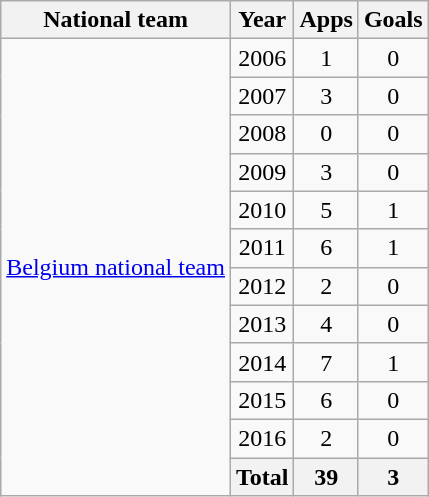<table class="wikitable" style="text-align:center">
<tr>
<th>National team</th>
<th>Year</th>
<th>Apps</th>
<th>Goals</th>
</tr>
<tr>
<td rowspan="12"><a href='#'>Belgium national team</a></td>
<td>2006</td>
<td>1</td>
<td>0</td>
</tr>
<tr>
<td>2007</td>
<td>3</td>
<td>0</td>
</tr>
<tr>
<td>2008</td>
<td>0</td>
<td>0</td>
</tr>
<tr>
<td>2009</td>
<td>3</td>
<td>0</td>
</tr>
<tr>
<td>2010</td>
<td>5</td>
<td>1</td>
</tr>
<tr>
<td>2011</td>
<td>6</td>
<td>1</td>
</tr>
<tr>
<td>2012</td>
<td>2</td>
<td>0</td>
</tr>
<tr>
<td>2013</td>
<td>4</td>
<td>0</td>
</tr>
<tr>
<td>2014</td>
<td>7</td>
<td>1</td>
</tr>
<tr>
<td>2015</td>
<td>6</td>
<td>0</td>
</tr>
<tr>
<td>2016</td>
<td>2</td>
<td>0</td>
</tr>
<tr>
<th>Total</th>
<th>39</th>
<th>3</th>
</tr>
</table>
